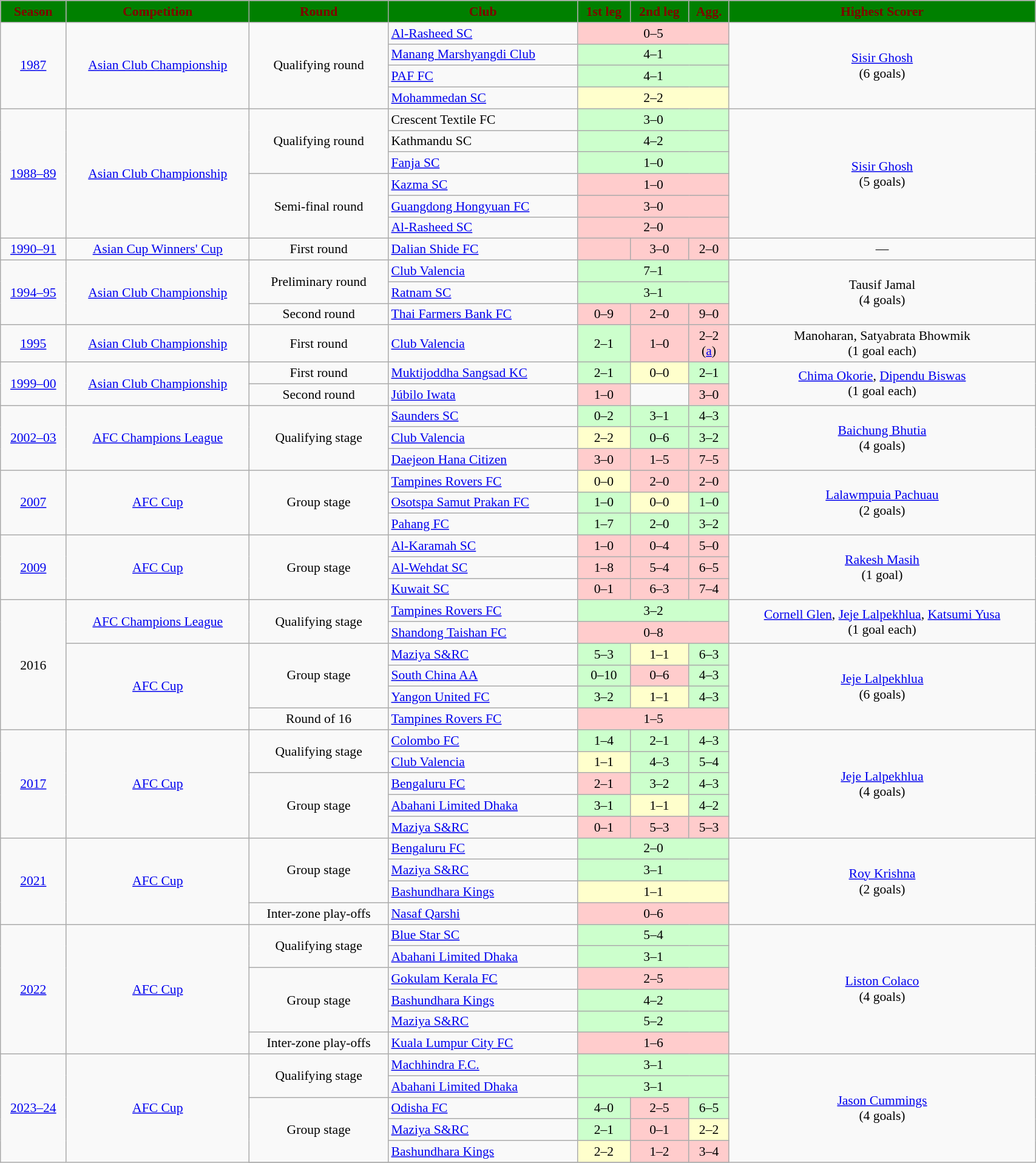<table class="wikitable" style="font-size:90%; width:90%; text-align:center;">
<tr>
<th style="background:Green; color:Maroon;">Season</th>
<th style="background:Green; color:Maroon;">Competition</th>
<th style="background:Green; color:Maroon;">Round</th>
<th style="background:Green; color:Maroon;">Club</th>
<th style="background:Green; color:Maroon;">1st leg</th>
<th style="background:Green; color:Maroon;">2nd leg</th>
<th style="background:Green; color:Maroon;">Agg.</th>
<th style="background:Green; color:Maroon;">Highest Scorer</th>
</tr>
<tr>
<td rowspan=4 style="text-align:center"><a href='#'>1987</a></td>
<td rowspan=4 style="text-align:center"><a href='#'>Asian Club Championship</a></td>
<td rowspan=4 style="text-align:center">Qualifying round</td>
<td style="text-align:left"> <a href='#'>Al-Rasheed SC</a></td>
<td colspan="3" style="text-align:center; background:#FFCCCC">0–5</td>
<td rowspan=4 style="text-align:center"><a href='#'>Sisir Ghosh</a><br>(6 goals)</td>
</tr>
<tr>
<td style="text-align:left"> <a href='#'>Manang Marshyangdi Club</a></td>
<td colspan="3" style="text-align:center; background:#CCFFCC;">4–1</td>
</tr>
<tr>
<td style="text-align:left"> <a href='#'>PAF FC</a></td>
<td colspan="3" style="text-align:center; background:#CCFFCC;">4–1</td>
</tr>
<tr>
<td style="text-align:left"> <a href='#'>Mohammedan SC</a></td>
<td colspan="3" style="text-align:center; background:#FFFFCC;">2–2</td>
</tr>
<tr>
<td rowspan=6 style="text-align:center"><a href='#'>1988–89</a></td>
<td rowspan=6 style="text-align:center"><a href='#'>Asian Club Championship</a></td>
<td rowspan=3 style="text-align:center">Qualifying round</td>
<td style="text-align:left"> Crescent Textile FC</td>
<td colspan="3" style="text-align:center; background:#CCFFCC;">3–0</td>
<td rowspan=6 style="text-align:center"><a href='#'>Sisir Ghosh</a><br>(5 goals)</td>
</tr>
<tr>
<td style="text-align:left"> Kathmandu SC</td>
<td colspan="3" style="text-align:center; background:#CCFFCC;">4–2</td>
</tr>
<tr>
<td style="text-align:left"> <a href='#'>Fanja SC</a></td>
<td colspan="3" style="text-align:center; background:#CCFFCC;">1–0</td>
</tr>
<tr>
<td rowspan=3 style="text-align:center">Semi-final round</td>
<td style="text-align:left"> <a href='#'>Kazma SC</a></td>
<td colspan="3" style="text-align:center; background:#FFCCCC">1–0</td>
</tr>
<tr>
<td style="text-align:left"> <a href='#'>Guangdong Hongyuan FC</a></td>
<td colspan="3" style="text-align:center; background:#FFCCCC">3–0</td>
</tr>
<tr>
<td style="text-align:left"> <a href='#'>Al-Rasheed SC</a></td>
<td colspan="3" style="text-align:center; background:#FFCCCC">2–0</td>
</tr>
<tr>
<td rowspan=1 style="text-align:center"><a href='#'>1990–91</a></td>
<td rowspan=1 style="text-align:center"><a href='#'>Asian Cup Winners' Cup</a></td>
<td rowspan=1 style="text-align:center">First round</td>
<td style="text-align:left"> <a href='#'>Dalian Shide FC</a></td>
<td style="text-align:center; background:#FFCCCC;"></td>
<td style="text-align:center; background:#FFCCCC;">3–0</td>
<td style="text-align:center; background:#FFCCCC">2–0</td>
<td style="text-align:center">—</td>
</tr>
<tr>
<td rowspan=3 style="text-align:center"><a href='#'>1994–95</a></td>
<td rowspan=3 style="text-align:center"><a href='#'>Asian Club Championship</a></td>
<td rowspan=2 style="text-align:center">Preliminary round</td>
<td style="text-align:left"> <a href='#'>Club Valencia</a></td>
<td colspan="3" style="text-align:center; background:#CCFFCC;">7–1</td>
<td rowspan=3 style="text-align:center">Tausif Jamal<br>(4 goals)</td>
</tr>
<tr>
<td style="text-align:left"> <a href='#'>Ratnam SC</a></td>
<td colspan="3" style="text-align:center; background:#CCFFCC;">3–1</td>
</tr>
<tr>
<td rowspan=1 style="text-align:center">Second round</td>
<td style="text-align:left"> <a href='#'>Thai Farmers Bank FC</a></td>
<td style="text-align:center; background:#FFCCCC;">0–9</td>
<td style="text-align:center; background:#FFCCCC;">2–0 </td>
<td style="text-align:center; background:#FFCCCC;">9–0</td>
</tr>
<tr>
<td rowspan=1 style="text-align:center"><a href='#'>1995</a></td>
<td rowspan=1 style="text-align:center"><a href='#'>Asian Club Championship</a></td>
<td rowspan=1 style="text-align:center">First round</td>
<td style="text-align:left"> <a href='#'>Club Valencia</a></td>
<td style="text-align:center; background:#CCFFCC;">2–1</td>
<td style="text-align:center; background:#FFCCCC;">1–0</td>
<td style="text-align:center; background:#FFCCCC;">2–2<br>(<a href='#'>a</a>)</td>
<td rowspan=1 style="text-align:center">Manoharan, Satyabrata Bhowmik<br>(1 goal each)</td>
</tr>
<tr>
<td rowspan=2 style="text-align:center"><a href='#'>1999–00</a></td>
<td rowspan=2 style="text-align:center"><a href='#'>Asian Club Championship</a></td>
<td rowspan=1 style="text-align:center">First round</td>
<td style="text-align:left"> <a href='#'>Muktijoddha Sangsad KC</a></td>
<td style="text-align:center; background:#CCFFCC;">2–1</td>
<td style="text-align:center; background:#FFFFCC;">0–0</td>
<td style="text-align:center; background:#CCFFCC;">2–1</td>
<td rowspan=2 style="text-align:center"><a href='#'>Chima Okorie</a>, <a href='#'>Dipendu Biswas</a><br>(1 goal each)</td>
</tr>
<tr>
<td rowspan=1 style="text-align:center">Second round</td>
<td style="text-align:left"> <a href='#'>Júbilo Iwata</a></td>
<td style="text-align:center; background:#FFCCCC;">1–0</td>
<td><br></td>
<td style="text-align:center; background:#FFCCCC;">3–0</td>
</tr>
<tr>
<td rowspan=3 style="text-align:center"><a href='#'>2002–03</a></td>
<td rowspan=3 style="text-align:center"><a href='#'>AFC Champions League</a></td>
<td rowspan=3 style="text-align:center">Qualifying stage</td>
<td style="text-align:left"> <a href='#'>Saunders SC</a></td>
<td style="text-align:center; background:#CCFFCC;">0–2</td>
<td style="text-align:center; background:#CCFFCC;">3–1</td>
<td style="text-align:center; background:#CCFFCC;">4–3</td>
<td rowspan=3 style="text-align:center"><a href='#'>Baichung Bhutia</a><br>(4 goals)</td>
</tr>
<tr>
<td style="text-align:left"> <a href='#'>Club Valencia</a></td>
<td style="text-align:center; background:#FFFFCC;">2–2</td>
<td style="text-align:center; background:#CCFFCC;">0–6</td>
<td style="text-align:center; background:#CCFFCC;">3–2</td>
</tr>
<tr>
<td style="text-align:left"> <a href='#'>Daejeon Hana Citizen</a></td>
<td style="text-align:center; background:#FFCCCC;">3–0</td>
<td style="text-align:center; background:#FFCCCC;">1–5</td>
<td style="text-align:center; background:#FFCCCC;">7–5</td>
</tr>
<tr>
<td rowspan=3 style="text-align:center"><a href='#'>2007</a></td>
<td rowspan=3 style="text-align:center"><a href='#'>AFC Cup</a></td>
<td rowspan=3 style="text-align:center">Group stage</td>
<td style="text-align:left"> <a href='#'>Tampines Rovers FC</a></td>
<td style="text-align:center; background:#FFFFCC;">0–0</td>
<td style="text-align:center; background:#FFCCCC;">2–0</td>
<td style="text-align:center; background:#FFCCCC;">2–0</td>
<td rowspan=3 style="text-align:center"><a href='#'>Lalawmpuia Pachuau</a><br>(2 goals)</td>
</tr>
<tr>
<td style="text-align:left"> <a href='#'>Osotspa Samut Prakan FC</a></td>
<td style="text-align:center; background:#CCFFCC;">1–0</td>
<td style="text-align:center; background:#FFFFCC;">0–0</td>
<td style="text-align:center; background:#CCFFCC;">1–0</td>
</tr>
<tr>
<td style="text-align:left"> <a href='#'>Pahang FC</a></td>
<td style="text-align:center; background:#CCFFCC;">1–7</td>
<td style="text-align:center; background:#CCFFCC;">2–0</td>
<td style="text-align:center; background:#CCFFCC;">3–2</td>
</tr>
<tr>
<td rowspan=3 style="text-align:center"><a href='#'>2009</a></td>
<td rowspan=3 style="text-align:center"><a href='#'>AFC Cup</a></td>
<td rowspan=3 style="text-align:center">Group stage</td>
<td style="text-align:left"> <a href='#'>Al-Karamah SC</a></td>
<td style="text-align:center; background:#FFCCCC;">1–0</td>
<td style="text-align:center; background:#FFCCCC;">0–4</td>
<td style="text-align:center; background:#FFCCCC;">5–0</td>
<td rowspan=3 style="text-align:center"><a href='#'>Rakesh Masih</a><br>(1 goal)</td>
</tr>
<tr>
<td style="text-align:left"> <a href='#'>Al-Wehdat SC</a></td>
<td style="text-align:center; background:#FFCCCC;">1–8</td>
<td style="text-align:center; background:#FFCCCC;">5–4</td>
<td style="text-align:center; background:#FFCCCC;">6–5</td>
</tr>
<tr>
<td style="text-align:left"> <a href='#'>Kuwait SC</a></td>
<td style="text-align:center; background:#FFCCCC;">0–1</td>
<td style="text-align:center; background:#FFCCCC;">6–3</td>
<td style="text-align:center; background:#FFCCCC;">7–4</td>
</tr>
<tr>
<td rowspan="6" style="text-align:center">2016</td>
<td rowspan=2 style="text-align:center"><a href='#'>AFC Champions League</a></td>
<td rowspan=2 style="text-align:center">Qualifying stage</td>
<td style="text-align:left"> <a href='#'>Tampines Rovers FC</a></td>
<td colspan="3" style="text-align:center; background:#CCFFCC;">3–2</td>
<td rowspan=2 style="text-align:center"><a href='#'>Cornell Glen</a>, <a href='#'>Jeje Lalpekhlua</a>, <a href='#'>Katsumi Yusa</a><br>(1 goal each)</td>
</tr>
<tr>
<td style="text-align:left"> <a href='#'>Shandong Taishan FC</a></td>
<td colspan="3" style="text-align:center; background:#FFCCCC;">0–8</td>
</tr>
<tr>
<td rowspan="4"><a href='#'>AFC Cup</a></td>
<td rowspan="3">Group stage</td>
<td style="text-align:left"> <a href='#'>Maziya S&RC</a></td>
<td style="text-align:center; background:#CCFFCC;">5–3</td>
<td style="text-align:center; background:#FFFFCC;">1–1</td>
<td style="text-align:center; background:#CCFFCC;">6–3</td>
<td rowspan="4" style="text-align:center"><a href='#'>Jeje Lalpekhlua</a><br>(6 goals)</td>
</tr>
<tr>
<td style="text-align:left"> <a href='#'>South China AA</a></td>
<td style="text-align:center; background:#CCFFCC;">0–10</td>
<td style="text-align:center; background:#FFCCCC;">0–6</td>
<td style="text-align:center; background:#CCFFCC;">4–3</td>
</tr>
<tr>
<td style="text-align:left"> <a href='#'>Yangon United FC</a></td>
<td style="text-align:center; background:#CCFFCC;">3–2</td>
<td style="text-align:center; background:#FFFFCC;">1–1</td>
<td style="text-align:center; background:#CCFFCC;">4–3</td>
</tr>
<tr>
<td rowspan=1 style="text-align:center">Round of 16</td>
<td style="text-align:left"> <a href='#'>Tampines Rovers FC</a></td>
<td colspan="3" style="text-align:center; background:#FFCCCC;">1–5</td>
</tr>
<tr>
<td rowspan="5"><a href='#'>2017</a></td>
<td rowspan="5"><a href='#'>AFC Cup</a></td>
<td rowspan="2" style="text-align:center">Qualifying stage</td>
<td style="text-align:left"> <a href='#'>Colombo FC</a></td>
<td style="text-align:center; background:#CCFFCC;">1–4</td>
<td style="text-align:center; background:#CCFFCC;">2–1</td>
<td style="text-align:center; background:#CCFFCC;">4–3</td>
<td rowspan="5" style="text-align:center"><a href='#'>Jeje Lalpekhlua</a><br>(4 goals)</td>
</tr>
<tr>
<td style="text-align:left"> <a href='#'>Club Valencia</a></td>
<td style="text-align:center; background:#FFFFCC;">1–1</td>
<td style="text-align:center; background:#CCFFCC;">4–3</td>
<td style="text-align:center; background:#CCFFCC;">5–4</td>
</tr>
<tr>
<td rowspan=3 style="text-align:center">Group stage</td>
<td style="text-align:left"> <a href='#'>Bengaluru FC</a></td>
<td style="text-align:center; background:#FFCCCC;">2–1</td>
<td style="text-align:center; background:#CCFFCC;">3–2</td>
<td style="text-align:center; background:#CCFFCC;">4–3</td>
</tr>
<tr>
<td style="text-align:left"> <a href='#'>Abahani Limited Dhaka</a></td>
<td style="text-align:center; background:#CCFFCC;">3–1</td>
<td style="text-align:center; background:#FFFFCC;">1–1</td>
<td style="text-align:center; background:#CCFFCC;">4–2</td>
</tr>
<tr>
<td style="text-align:left"> <a href='#'>Maziya S&RC</a></td>
<td style="text-align:center; background:#FFCCCC;">0–1</td>
<td style="text-align:center; background:#FFCCCC;">5–3</td>
<td style="text-align:center; background:#FFCCCC;">5–3</td>
</tr>
<tr>
<td rowspan="4"><a href='#'>2021</a></td>
<td rowspan="4"><a href='#'>AFC Cup</a></td>
<td rowspan="3">Group stage</td>
<td style="text-align:left"> <a href='#'>Bengaluru FC</a></td>
<td colspan="3" style="text-align:center; background:#CCFFCC;">2–0</td>
<td rowspan="4"><a href='#'>Roy Krishna</a><br>(2 goals)</td>
</tr>
<tr>
<td style="text-align:left"> <a href='#'>Maziya S&RC</a></td>
<td colspan="3" style="text-align:center; background:#CCFFCC;">3–1</td>
</tr>
<tr>
<td style="text-align:left"> <a href='#'>Bashundhara Kings</a></td>
<td colspan="3" style="text-align:center; background:#FFFFCC;">1–1</td>
</tr>
<tr>
<td>Inter-zone play-offs</td>
<td style="text-align:left"> <a href='#'>Nasaf Qarshi</a></td>
<td colspan="3" style="text-align:center; background:#FFCCCC;">0–6</td>
</tr>
<tr>
<td rowspan="6"><a href='#'>2022</a></td>
<td rowspan="6"><a href='#'>AFC Cup</a></td>
<td rowspan="2">Qualifying stage</td>
<td style="text-align:left"> <a href='#'>Blue Star SC</a></td>
<td colspan="3" style="text-align:center; background:#CCFFCC;">5–4</td>
<td rowspan="6"><a href='#'>Liston Colaco</a><br>(4 goals)</td>
</tr>
<tr>
<td style="text-align:left"> <a href='#'>Abahani Limited Dhaka</a></td>
<td colspan="3" style="text-align:center; background:#CCFFCC;">3–1</td>
</tr>
<tr>
<td rowspan="3">Group stage</td>
<td style="text-align:left"> <a href='#'>Gokulam Kerala FC</a></td>
<td colspan="3" style="text-align:center; background:#FFCCCC;">2–5</td>
</tr>
<tr>
<td style="text-align:left"> <a href='#'>Bashundhara Kings</a></td>
<td colspan="3" style="text-align:center; background:#CCFFCC;">4–2</td>
</tr>
<tr>
<td style="text-align:left"> <a href='#'>Maziya S&RC</a></td>
<td colspan="3" style="text-align:center; background:#CCFFCC;">5–2</td>
</tr>
<tr>
<td>Inter-zone play-offs</td>
<td style="text-align:left"> <a href='#'>Kuala Lumpur City FC</a></td>
<td colspan="3" style="text-align:center; background:#FFCCCC;">1–6</td>
</tr>
<tr>
<td rowspan="6"><a href='#'>2023–24</a></td>
<td rowspan="6"><a href='#'>AFC Cup</a></td>
<td rowspan="2">Qualifying stage</td>
<td style="text-align:left"> <a href='#'>Machhindra F.C.</a></td>
<td colspan="3" style="text-align:center; background:#CCFFCC;">3–1</td>
<td rowspan="6"><a href='#'>Jason Cummings</a><br>(4 goals)</td>
</tr>
<tr>
<td style="text-align:left"> <a href='#'>Abahani Limited Dhaka</a></td>
<td colspan="3" style="text-align:center; background:#CCFFCC;">3–1</td>
</tr>
<tr>
<td rowspan="3">Group stage</td>
<td style="text-align:left"> <a href='#'>Odisha FC</a></td>
<td style="text-align:center; background:#CCFFCC;">4–0</td>
<td style="text-align:center; background:#FFCCCC;">2–5</td>
<td style="text-align:center;background :#CCFFCC">6–5</td>
</tr>
<tr>
<td style="text-align:left"> <a href='#'>Maziya S&RC</a></td>
<td style="text-align:center; background:#CCFFCC;">2–1</td>
<td style="text-align:center; background:#FFCCCC;">0–1</td>
<td style="text-align:center; background:#FFFFCC;">2–2</td>
</tr>
<tr>
<td style="text-align:left"> <a href='#'>Bashundhara Kings</a></td>
<td style="text-align:center; background:#FFFFCC;">2–2</td>
<td style="text-align:center ; background:#FFCCCC;">1–2</td>
<td style="text-align:center ; background:#FFCCCC;">3–4</td>
</tr>
<tr>
</tr>
</table>
